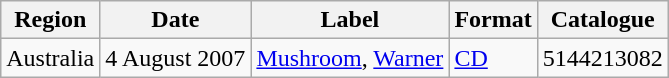<table class="wikitable">
<tr>
<th>Region</th>
<th>Date</th>
<th>Label</th>
<th>Format</th>
<th>Catalogue</th>
</tr>
<tr>
<td>Australia</td>
<td>4 August 2007</td>
<td><a href='#'>Mushroom</a>, <a href='#'>Warner</a></td>
<td><a href='#'>CD</a></td>
<td>5144213082</td>
</tr>
</table>
